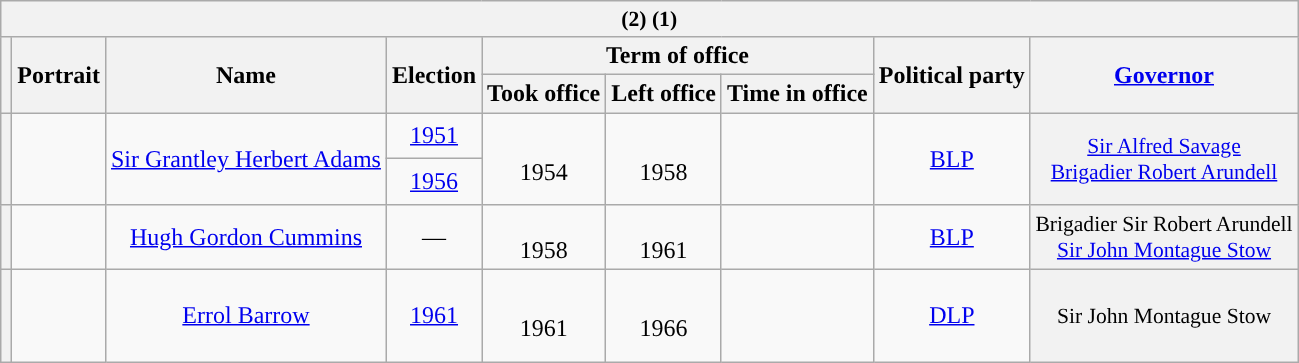<table class="wikitable" style="text-align:center">
<tr>
<th colspan="9" style="background:#f2f2f2; font-size:90%; align=center"> (2) (1)</th>
</tr>
<tr>
<th rowspan="2"></th>
<th rowspan="2">Portrait</th>
<th rowspan="2">Name<br></th>
<th rowspan="2">Election</th>
<th colspan="3">Term of office</th>
<th rowspan="2">Political party</th>
<th rowspan="2"><a href='#'>Governor</a></th>
</tr>
<tr>
<th>Took office</th>
<th>Left office</th>
<th>Time in office</th>
</tr>
<tr>
<th rowspan="2" style="background:"></th>
<td rowspan="2"></td>
<td rowspan="2"><br><a href='#'>Sir Grantley Herbert Adams</a><br> <br></td>
<td><a href='#'>1951</a></td>
<td rowspan="2"><br>1954</td>
<td rowspan="2"><br>1958</td>
<td rowspan="2"></td>
<td rowspan="2"><a href='#'>BLP</a></td>
<th rowspan="2" style="font-size:90%; font-weight:normal; line-height:normal; text-align:center"><a href='#'>Sir Alfred Savage</a><br><a href='#'>Brigadier Robert Arundell</a></th>
</tr>
<tr>
<td><a href='#'>1956</a></td>
</tr>
<tr>
<th style="background:"></th>
<td></td>
<td><a href='#'>Hugh Gordon Cummins</a><br></td>
<td>—</td>
<td><br>1958</td>
<td><br>1961</td>
<td></td>
<td><a href='#'>BLP</a></td>
<th style="font-size:90%; font-weight:normal; line-height:normal; text-align:center">Brigadier Sir Robert Arundell<br><a href='#'>Sir John Montague Stow</a></th>
</tr>
<tr>
<th style="background:"></th>
<td></td>
<td><br><a href='#'>Errol Barrow</a><br> <br></td>
<td><a href='#'>1961</a></td>
<td><br>1961</td>
<td><br>1966</td>
<td></td>
<td><a href='#'>DLP</a></td>
<th style="font-size:90%; font-weight:normal; line-height:normal; text-align:center">Sir John Montague Stow</th>
</tr>
</table>
